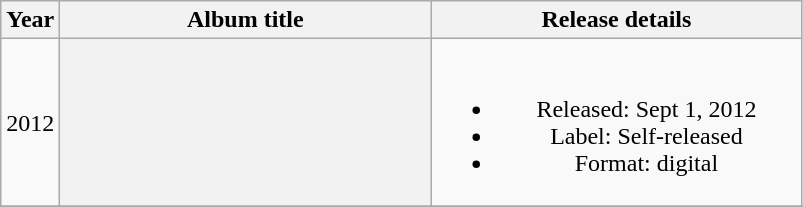<table class="wikitable plainrowheaders" style="text-align:center;">
<tr>
<th>Year</th>
<th scope="col" rowspan="1" style="width:15em;">Album title</th>
<th scope="col" rowspan="1" style="width:15em;">Release details</th>
</tr>
<tr>
<td>2012</td>
<th></th>
<td><br><ul><li>Released: Sept 1, 2012</li><li>Label: Self-released</li><li>Format: digital</li></ul></td>
</tr>
<tr>
</tr>
</table>
